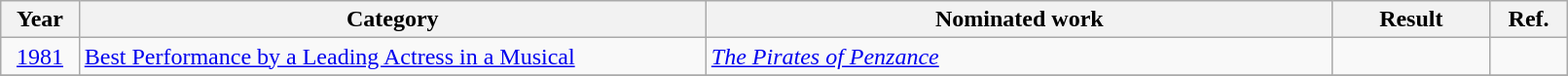<table class="wikitable" style="width:85%;">
<tr>
<th width=5%>Year</th>
<th style="width:40%;">Category</th>
<th style="width:40%;">Nominated work</th>
<th style="width:10%;">Result</th>
<th style="width:5%;">Ref.</th>
</tr>
<tr>
<td style="text-align:center;"><a href='#'>1981</a></td>
<td><a href='#'>Best Performance by a Leading Actress in a Musical</a></td>
<td><em><a href='#'>The Pirates of Penzance</a></em></td>
<td></td>
<td></td>
</tr>
<tr>
</tr>
</table>
